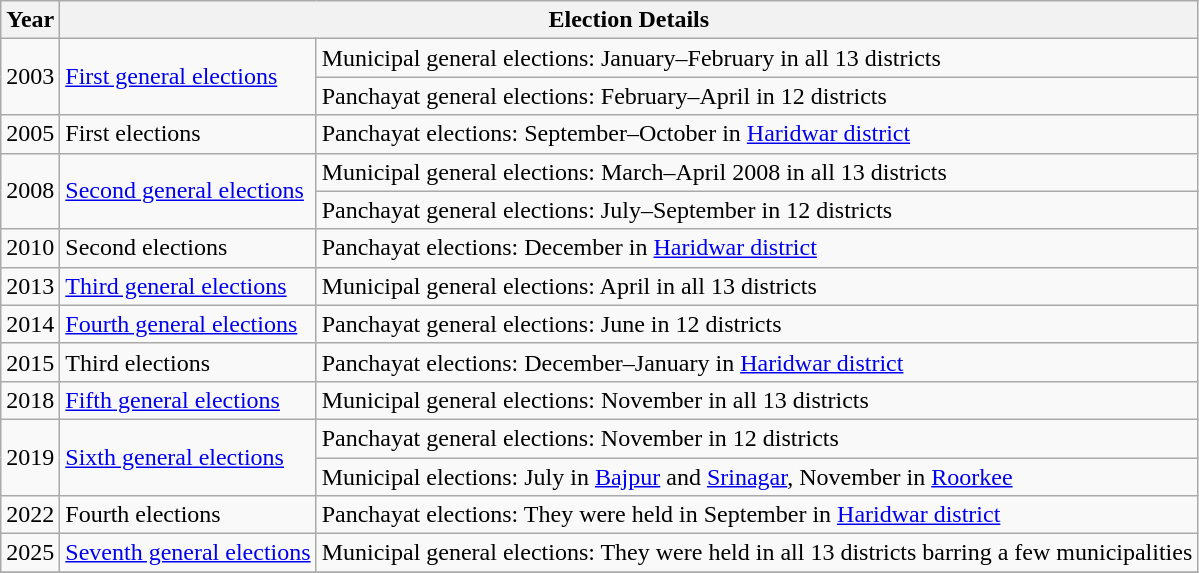<table class="wikitable sortable" align="center" |>
<tr>
<th>Year</th>
<th colspan="2">Election Details</th>
</tr>
<tr>
<td rowspan="2">2003</td>
<td rowspan="2"><a href='#'>First general elections</a></td>
<td>Municipal general elections: January–February in all 13 districts</td>
</tr>
<tr>
<td>Panchayat general elections: February–April in 12 districts</td>
</tr>
<tr>
<td>2005</td>
<td>First elections</td>
<td>Panchayat elections: September–October in <a href='#'>Haridwar district</a></td>
</tr>
<tr>
<td rowspan="2">2008</td>
<td rowspan="2"><a href='#'>Second general elections</a></td>
<td>Municipal general elections: March–April 2008 in all 13 districts</td>
</tr>
<tr>
<td>Panchayat general elections: July–September in 12 districts</td>
</tr>
<tr>
<td>2010</td>
<td>Second elections</td>
<td>Panchayat elections: December in <a href='#'>Haridwar district</a></td>
</tr>
<tr>
<td>2013</td>
<td><a href='#'>Third general elections</a></td>
<td>Municipal general elections: April in all 13 districts</td>
</tr>
<tr>
<td>2014</td>
<td><a href='#'>Fourth general elections</a></td>
<td>Panchayat general elections: June in 12 districts</td>
</tr>
<tr>
<td>2015</td>
<td>Third elections</td>
<td>Panchayat elections: December–January in <a href='#'>Haridwar district</a></td>
</tr>
<tr>
<td>2018</td>
<td><a href='#'>Fifth general elections</a></td>
<td>Municipal general elections: November in all 13 districts</td>
</tr>
<tr>
<td rowspan="2">2019</td>
<td rowspan="2"><a href='#'>Sixth general elections</a></td>
<td>Panchayat general elections: November in 12 districts</td>
</tr>
<tr>
<td>Municipal elections: July in <a href='#'>Bajpur</a> and <a href='#'>Srinagar</a>, November in <a href='#'>Roorkee</a></td>
</tr>
<tr>
<td>2022</td>
<td>Fourth elections</td>
<td>Panchayat elections: They were held in September in <a href='#'>Haridwar district</a></td>
</tr>
<tr>
<td>2025</td>
<td><a href='#'>Seventh general elections</a></td>
<td>Municipal general elections: They were held in all 13 districts barring a few municipalities</td>
</tr>
<tr>
</tr>
</table>
